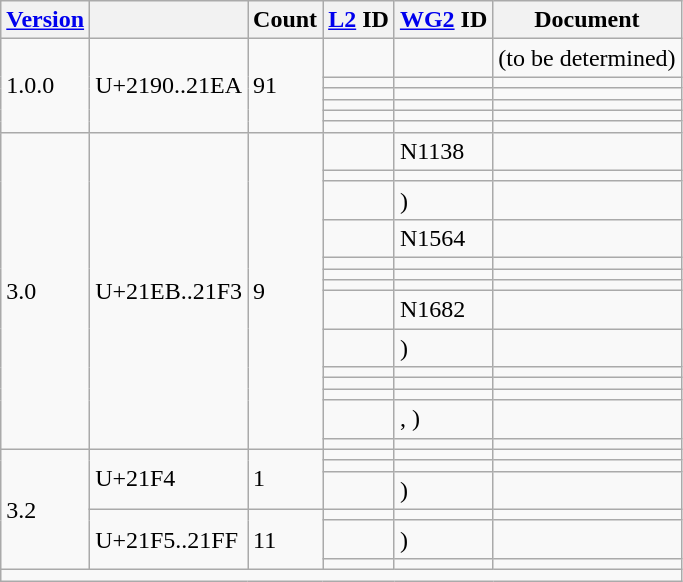<table class="wikitable collapsible sticky-header">
<tr>
<th><a href='#'>Version</a></th>
<th></th>
<th>Count</th>
<th><a href='#'>L2</a> ID</th>
<th><a href='#'>WG2</a> ID</th>
<th>Document</th>
</tr>
<tr>
<td rowspan="6">1.0.0</td>
<td rowspan="6">U+2190..21EA</td>
<td rowspan="6">91</td>
<td></td>
<td></td>
<td>(to be determined)</td>
</tr>
<tr>
<td></td>
<td></td>
<td></td>
</tr>
<tr>
<td></td>
<td></td>
<td></td>
</tr>
<tr>
<td></td>
<td></td>
<td></td>
</tr>
<tr>
<td></td>
<td></td>
<td></td>
</tr>
<tr>
<td></td>
<td></td>
<td></td>
</tr>
<tr>
<td rowspan="14">3.0</td>
<td rowspan="14">U+21EB..21F3</td>
<td rowspan="14">9</td>
<td></td>
<td>N1138</td>
<td></td>
</tr>
<tr>
<td></td>
<td></td>
<td></td>
</tr>
<tr>
<td></td>
<td> )</td>
<td></td>
</tr>
<tr>
<td></td>
<td>N1564</td>
<td></td>
</tr>
<tr>
<td></td>
<td></td>
<td></td>
</tr>
<tr>
<td></td>
<td></td>
<td></td>
</tr>
<tr>
<td></td>
<td></td>
<td></td>
</tr>
<tr>
<td></td>
<td>N1682</td>
<td></td>
</tr>
<tr>
<td></td>
<td> )</td>
<td></td>
</tr>
<tr>
<td></td>
<td></td>
<td></td>
</tr>
<tr>
<td></td>
<td></td>
<td></td>
</tr>
<tr>
<td></td>
<td></td>
<td></td>
</tr>
<tr>
<td></td>
<td> , )</td>
<td></td>
</tr>
<tr>
<td></td>
<td></td>
<td></td>
</tr>
<tr>
<td rowspan="6">3.2</td>
<td rowspan="3">U+21F4</td>
<td rowspan="3">1</td>
<td></td>
<td></td>
<td></td>
</tr>
<tr>
<td></td>
<td></td>
<td></td>
</tr>
<tr>
<td></td>
<td> )</td>
<td></td>
</tr>
<tr>
<td rowspan="3">U+21F5..21FF</td>
<td rowspan="3">11</td>
<td></td>
<td></td>
<td></td>
</tr>
<tr>
<td></td>
<td> )</td>
<td></td>
</tr>
<tr>
<td></td>
<td></td>
<td></td>
</tr>
<tr class="sortbottom">
<td colspan="6"></td>
</tr>
</table>
